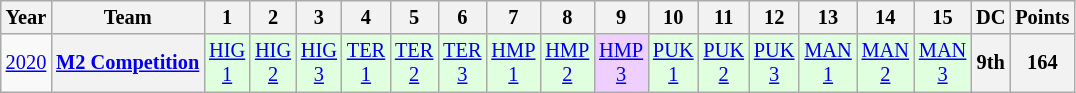<table class="wikitable" style="text-align:center; font-size:85%">
<tr>
<th>Year</th>
<th>Team</th>
<th>1</th>
<th>2</th>
<th>3</th>
<th>4</th>
<th>5</th>
<th>6</th>
<th>7</th>
<th>8</th>
<th>9</th>
<th>10</th>
<th>11</th>
<th>12</th>
<th>13</th>
<th>14</th>
<th>15</th>
<th>DC</th>
<th>Points</th>
</tr>
<tr>
<td><a href='#'>2020</a></td>
<th nowrap><a href='#'>M2 Competition</a></th>
<td style="background:#DFFFDF;"><a href='#'>HIG<br>1</a><br></td>
<td style="background:#DFFFDF;"><a href='#'>HIG<br>2</a><br></td>
<td style="background:#DFFFDF;"><a href='#'>HIG<br>3</a><br></td>
<td style="background:#DFFFDF;"><a href='#'>TER<br>1</a><br></td>
<td style="background:#DFFFDF;"><a href='#'>TER<br>2</a><br></td>
<td style="background:#DFFFDF;"><a href='#'>TER<br>3</a><br></td>
<td style="background:#DFFFDF;"><a href='#'>HMP<br>1</a><br></td>
<td style="background:#DFFFDF;"><a href='#'>HMP<br>2</a><br></td>
<td style="background:#EFCFFF;"><a href='#'>HMP<br>3</a><br></td>
<td style="background:#DFFFDF;"><a href='#'>PUK<br>1</a><br></td>
<td style="background:#DFFFDF;"><a href='#'>PUK<br>2</a><br></td>
<td style="background:#DFFFDF;"><a href='#'>PUK<br>3</a><br></td>
<td style="background:#DFFFDF;"><a href='#'>MAN<br>1</a><br></td>
<td style="background:#DFFFDF;"><a href='#'>MAN<br>2</a><br></td>
<td style="background:#DFFFDF;"><a href='#'>MAN<br>3</a><br></td>
<th>9th</th>
<th>164</th>
</tr>
</table>
